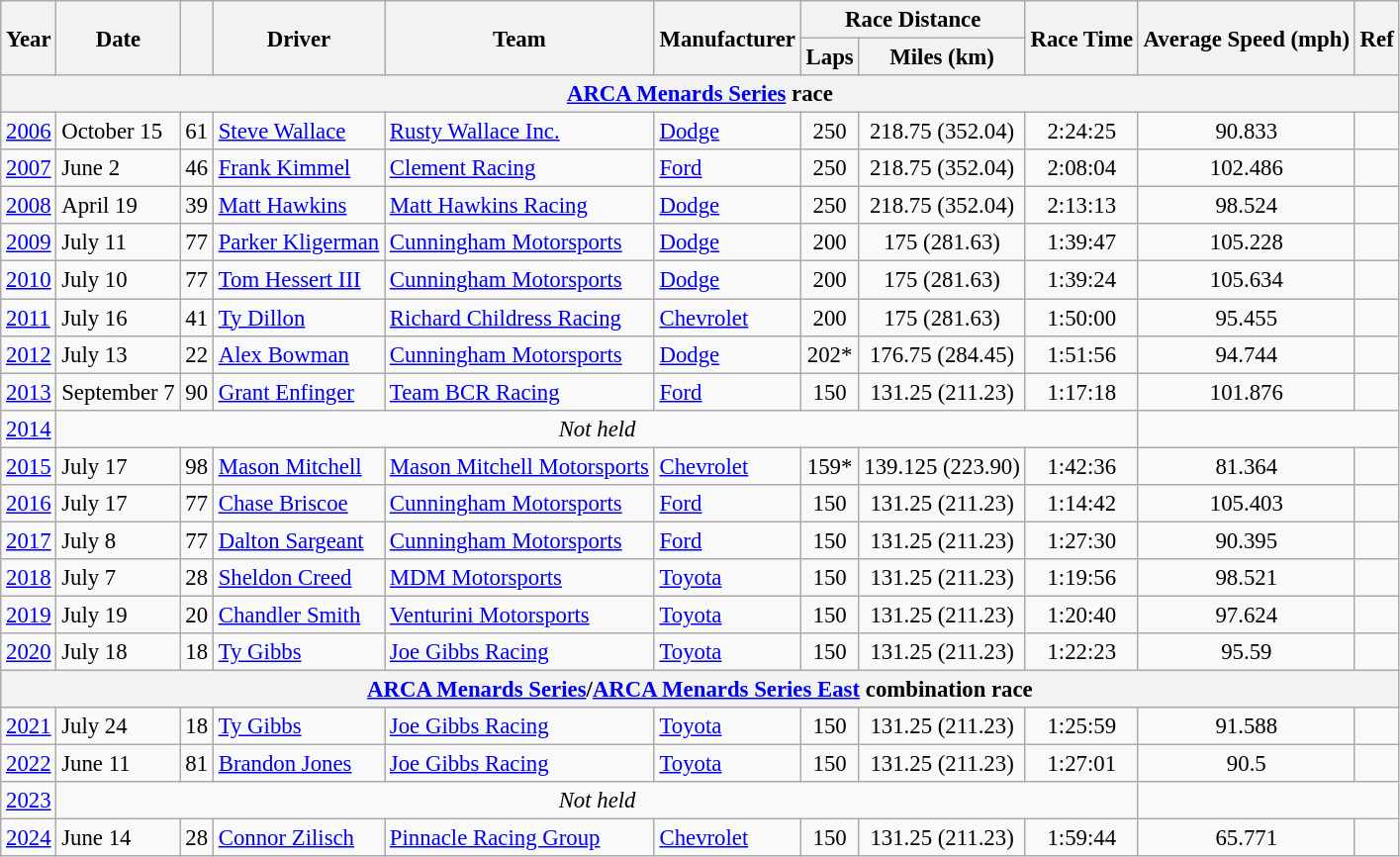<table class="wikitable" style="font-size: 95%;">
<tr>
<th rowspan=2>Year</th>
<th rowspan=2>Date</th>
<th rowspan=2></th>
<th rowspan=2>Driver</th>
<th rowspan=2>Team</th>
<th rowspan=2>Manufacturer</th>
<th colspan=2>Race Distance</th>
<th rowspan=2>Race Time</th>
<th rowspan=2>Average Speed (mph)</th>
<th rowspan=2>Ref</th>
</tr>
<tr>
<th>Laps</th>
<th>Miles (km)</th>
</tr>
<tr>
<th colspan=11><a href='#'>ARCA Menards Series</a> race</th>
</tr>
<tr>
<td><a href='#'>2006</a></td>
<td>October 15</td>
<td align="center">61</td>
<td><a href='#'>Steve Wallace</a></td>
<td><a href='#'>Rusty Wallace Inc.</a></td>
<td><a href='#'>Dodge</a></td>
<td align="center">250</td>
<td align="center">218.75 (352.04)</td>
<td align="center">2:24:25</td>
<td align="center">90.833</td>
<td align="center"></td>
</tr>
<tr>
<td><a href='#'>2007</a></td>
<td>June 2</td>
<td align="center">46</td>
<td><a href='#'>Frank Kimmel</a></td>
<td><a href='#'>Clement Racing</a></td>
<td><a href='#'>Ford</a></td>
<td align="center">250</td>
<td align="center">218.75 (352.04)</td>
<td align="center">2:08:04</td>
<td align="center">102.486</td>
<td align="center"></td>
</tr>
<tr>
<td><a href='#'>2008</a></td>
<td>April 19</td>
<td align="center">39</td>
<td><a href='#'>Matt Hawkins</a></td>
<td><a href='#'>Matt Hawkins Racing</a></td>
<td><a href='#'>Dodge</a></td>
<td align="center">250</td>
<td align="center">218.75 (352.04)</td>
<td align="center">2:13:13</td>
<td align="center">98.524</td>
<td align="center"></td>
</tr>
<tr>
<td><a href='#'>2009</a></td>
<td>July 11</td>
<td align="center">77</td>
<td><a href='#'>Parker Kligerman</a></td>
<td><a href='#'>Cunningham Motorsports</a></td>
<td><a href='#'>Dodge</a></td>
<td align="center">200</td>
<td align="center">175 (281.63)</td>
<td align="center">1:39:47</td>
<td align="center">105.228</td>
<td align="center"></td>
</tr>
<tr>
<td><a href='#'>2010</a></td>
<td>July 10</td>
<td align="center">77</td>
<td><a href='#'>Tom Hessert III</a></td>
<td><a href='#'>Cunningham Motorsports</a></td>
<td><a href='#'>Dodge</a></td>
<td align="center">200</td>
<td align="center">175 (281.63)</td>
<td align="center">1:39:24</td>
<td align="center">105.634</td>
<td align="center"></td>
</tr>
<tr>
<td><a href='#'>2011</a></td>
<td>July 16</td>
<td align="center">41</td>
<td><a href='#'>Ty Dillon</a></td>
<td><a href='#'>Richard Childress Racing</a></td>
<td><a href='#'>Chevrolet</a></td>
<td align="center">200</td>
<td align="center">175 (281.63)</td>
<td align="center">1:50:00</td>
<td align="center">95.455</td>
<td align="center"></td>
</tr>
<tr>
<td><a href='#'>2012</a></td>
<td>July 13</td>
<td align="center">22</td>
<td><a href='#'>Alex Bowman</a></td>
<td><a href='#'>Cunningham Motorsports</a></td>
<td><a href='#'>Dodge</a></td>
<td align="center">202*</td>
<td align="center">176.75 (284.45)</td>
<td align="center">1:51:56</td>
<td align="center">94.744</td>
<td align="center"></td>
</tr>
<tr>
<td><a href='#'>2013</a></td>
<td>September 7</td>
<td align="center">90</td>
<td><a href='#'>Grant Enfinger</a></td>
<td><a href='#'>Team BCR Racing</a></td>
<td><a href='#'>Ford</a></td>
<td align="center">150</td>
<td align="center">131.25 (211.23)</td>
<td align="center">1:17:18</td>
<td align="center">101.876</td>
<td align="center"></td>
</tr>
<tr>
<td><a href='#'>2014</a></td>
<td colspan="8" style="text-align:center;"><em>Not held</em></td>
</tr>
<tr>
<td><a href='#'>2015</a></td>
<td>July 17</td>
<td align="center">98</td>
<td><a href='#'>Mason Mitchell</a></td>
<td><a href='#'>Mason Mitchell Motorsports</a></td>
<td><a href='#'>Chevrolet</a></td>
<td align="center">159*</td>
<td align="center">139.125 (223.90)</td>
<td align="center">1:42:36</td>
<td align="center">81.364</td>
<td align="center"></td>
</tr>
<tr>
<td><a href='#'>2016</a></td>
<td>July 17</td>
<td align="center">77</td>
<td><a href='#'>Chase Briscoe</a></td>
<td><a href='#'>Cunningham Motorsports</a></td>
<td><a href='#'>Ford</a></td>
<td align="center">150</td>
<td align="center">131.25 (211.23)</td>
<td align="center">1:14:42</td>
<td align="center">105.403</td>
<td align="center"></td>
</tr>
<tr>
<td><a href='#'>2017</a></td>
<td>July 8</td>
<td align="center">77</td>
<td><a href='#'>Dalton Sargeant</a></td>
<td><a href='#'>Cunningham Motorsports</a></td>
<td><a href='#'>Ford</a></td>
<td align="center">150</td>
<td align="center">131.25 (211.23)</td>
<td align="center">1:27:30</td>
<td align="center">90.395</td>
<td align="center"></td>
</tr>
<tr>
<td><a href='#'>2018</a></td>
<td>July 7</td>
<td align="center">28</td>
<td><a href='#'>Sheldon Creed</a></td>
<td><a href='#'>MDM Motorsports</a></td>
<td><a href='#'>Toyota</a></td>
<td align="center">150</td>
<td align="center">131.25 (211.23)</td>
<td align="center">1:19:56</td>
<td align="center">98.521</td>
<td align="center"></td>
</tr>
<tr>
<td><a href='#'>2019</a></td>
<td>July 19</td>
<td align="center">20</td>
<td><a href='#'>Chandler Smith</a></td>
<td><a href='#'>Venturini Motorsports</a></td>
<td><a href='#'>Toyota</a></td>
<td align="center">150</td>
<td align="center">131.25 (211.23)</td>
<td align="center">1:20:40</td>
<td align="center">97.624</td>
<td align="center"></td>
</tr>
<tr>
<td><a href='#'>2020</a></td>
<td>July 18</td>
<td align="center">18</td>
<td><a href='#'>Ty Gibbs</a></td>
<td><a href='#'>Joe Gibbs Racing</a></td>
<td><a href='#'>Toyota</a></td>
<td align="center">150</td>
<td align="center">131.25 (211.23)</td>
<td align="center">1:22:23</td>
<td align="center">95.59</td>
<td align="center"></td>
</tr>
<tr>
<th colspan=11><a href='#'>ARCA Menards Series</a>/<a href='#'>ARCA Menards Series East</a> combination race</th>
</tr>
<tr>
<td><a href='#'>2021</a></td>
<td>July 24</td>
<td align="center">18</td>
<td><a href='#'>Ty Gibbs</a></td>
<td><a href='#'>Joe Gibbs Racing</a></td>
<td><a href='#'>Toyota</a></td>
<td align="center">150</td>
<td align="center">131.25 (211.23)</td>
<td align="center">1:25:59</td>
<td align="center">91.588</td>
<td align="center"></td>
</tr>
<tr>
<td><a href='#'>2022</a></td>
<td>June 11</td>
<td align="center">81</td>
<td><a href='#'>Brandon Jones</a></td>
<td><a href='#'>Joe Gibbs Racing</a></td>
<td><a href='#'>Toyota</a></td>
<td align="center">150</td>
<td align="center">131.25 (211.23)</td>
<td align="center">1:27:01</td>
<td align="center">90.5</td>
<td align="center"></td>
</tr>
<tr>
<td><a href='#'>2023</a></td>
<td colspan="8" style="text-align:center;"><em>Not held</em></td>
</tr>
<tr>
<td><a href='#'>2024</a></td>
<td>June 14</td>
<td align="center">28</td>
<td><a href='#'>Connor Zilisch</a></td>
<td><a href='#'>Pinnacle Racing Group</a></td>
<td><a href='#'>Chevrolet</a></td>
<td align="center">150</td>
<td align="center">131.25 (211.23)</td>
<td align="center">1:59:44</td>
<td align="center">65.771</td>
<td align="center"></td>
</tr>
</table>
